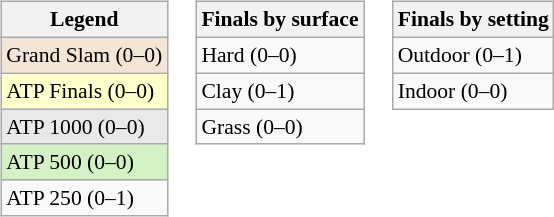<table>
<tr valign=top>
<td><br><table class=wikitable style=font-size:90%>
<tr>
<th>Legend</th>
</tr>
<tr style=background:#f3e6d7>
<td>Grand Slam (0–0)</td>
</tr>
<tr style=background:#ffffcc>
<td>ATP Finals (0–0)</td>
</tr>
<tr style=background:#e9e9e9>
<td>ATP 1000 (0–0)</td>
</tr>
<tr style=background:#d4f1c5>
<td>ATP 500 (0–0)</td>
</tr>
<tr>
<td>ATP 250 (0–1)</td>
</tr>
</table>
</td>
<td><br><table class=wikitable style=font-size:90%>
<tr>
<th>Finals by surface</th>
</tr>
<tr>
<td>Hard (0–0)</td>
</tr>
<tr>
<td>Clay (0–1)</td>
</tr>
<tr>
<td>Grass (0–0)</td>
</tr>
</table>
</td>
<td><br><table class=wikitable style=font-size:90%>
<tr>
<th>Finals by setting</th>
</tr>
<tr>
<td>Outdoor (0–1)</td>
</tr>
<tr>
<td>Indoor (0–0)</td>
</tr>
</table>
</td>
</tr>
</table>
